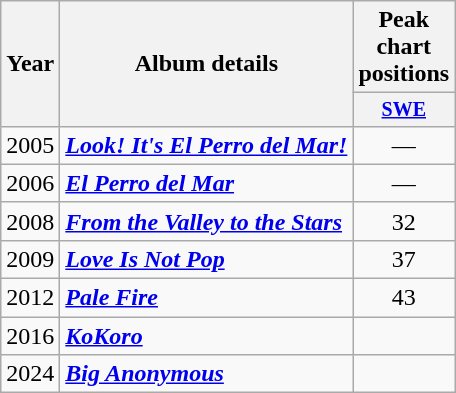<table class="wikitable" style="text-align:center;">
<tr>
<th rowspan="2">Year</th>
<th rowspan="2">Album details</th>
<th>Peak chart positions</th>
</tr>
<tr style="font-size:smaller;">
<th style="width:30px;"><a href='#'>SWE</a></th>
</tr>
<tr>
<td>2005</td>
<td style="text-align:left;"><strong><em><a href='#'>Look! It's El Perro del Mar!</a></em></strong><br></td>
<td>—</td>
</tr>
<tr>
<td>2006</td>
<td style="text-align:left;"><strong><em><a href='#'>El Perro del Mar</a></em></strong><br></td>
<td>—</td>
</tr>
<tr>
<td>2008</td>
<td style="text-align:left;"><strong><em><a href='#'>From the Valley to the Stars</a></em></strong><br></td>
<td>32</td>
</tr>
<tr>
<td>2009</td>
<td style="text-align:left;"><strong><em><a href='#'>Love Is Not Pop</a></em></strong><br></td>
<td>37</td>
</tr>
<tr>
<td>2012</td>
<td style="text-align:left;"><strong><em><a href='#'>Pale Fire</a></em></strong><br></td>
<td>43</td>
</tr>
<tr>
<td>2016</td>
<td style="text-align:left;"><strong><em><a href='#'>KoKoro</a></em></strong><br></td>
</tr>
<tr>
<td>2024</td>
<td style="text-align:left;"><strong><em><a href='#'>Big Anonymous</a></em></strong><br></td>
<td></td>
</tr>
</table>
